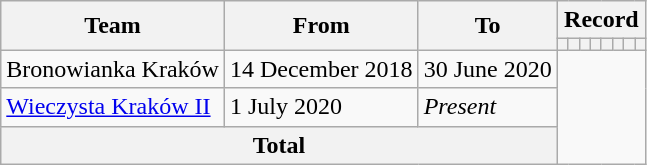<table class="wikitable" style="text-align: center;">
<tr>
<th rowspan="2">Team</th>
<th rowspan="2">From</th>
<th rowspan="2">To</th>
<th colspan="8">Record</th>
</tr>
<tr>
<th></th>
<th></th>
<th></th>
<th></th>
<th></th>
<th></th>
<th></th>
<th></th>
</tr>
<tr>
<td align=left>Bronowianka Kraków</td>
<td align=left>14 December 2018</td>
<td align=left>30 June 2020<br></td>
</tr>
<tr>
<td align=left><a href='#'>Wieczysta Kraków II</a></td>
<td align=left>1 July 2020</td>
<td align=left><em>Present</em><br></td>
</tr>
<tr>
<th colspan="3">Total<br></th>
</tr>
</table>
